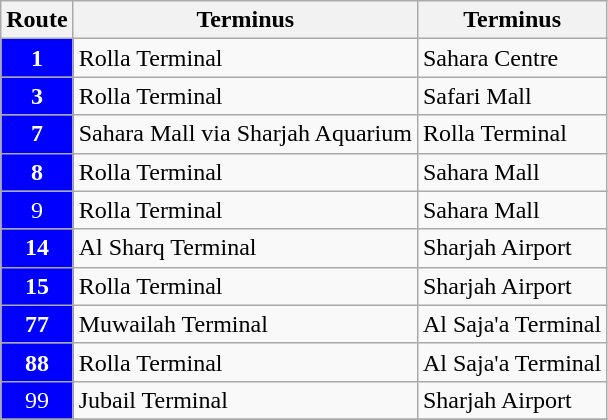<table class="wikitable">
<tr>
<th>Route</th>
<th>Terminus</th>
<th>Terminus</th>
</tr>
<tr align="left">
<td style="background:blue;color:white" align="center"><strong>1</strong></td>
<td>Rolla Terminal</td>
<td>Sahara Centre</td>
</tr>
<tr align="left">
<td style="background:blue;color:white" align="center"><strong>3</strong></td>
<td>Rolla Terminal</td>
<td>Safari Mall</td>
</tr>
<tr align="left">
<td style="background:blue;color:white" align="center"><strong>7</strong></td>
<td>Sahara Mall via Sharjah Aquarium</td>
<td>Rolla Terminal</td>
</tr>
<tr align="left">
<td style="background:blue;color:white" align="center"><strong>8</strong></td>
<td>Rolla Terminal</td>
<td>Sahara Mall</td>
</tr>
<tr align="left">
<td style="background:blue;color:white" align="center">9</td>
<td>Rolla Terminal</td>
<td>Sahara Mall</td>
</tr>
<tr align="left">
<td style="background:blue;color:white" align="center"><strong>14</strong></td>
<td>Al Sharq Terminal</td>
<td>Sharjah Airport</td>
</tr>
<tr align="left">
<td style="background:blue;color:white" align="center"><strong>15</strong></td>
<td>Rolla Terminal</td>
<td>Sharjah Airport</td>
</tr>
<tr align="left">
<td style="background:blue;color:white" align="center"><strong>77</strong></td>
<td>Muwailah Terminal</td>
<td>Al Saja'a Terminal</td>
</tr>
<tr align="left">
<td style="background:blue;color:white" align="center"><strong>88</strong></td>
<td>Rolla Terminal</td>
<td>Al Saja'a Terminal</td>
</tr>
<tr align="left">
<td style="background:blue;color:white" align="center">99</td>
<td>Jubail Terminal</td>
<td>Sharjah Airport</td>
</tr>
<tr>
</tr>
</table>
